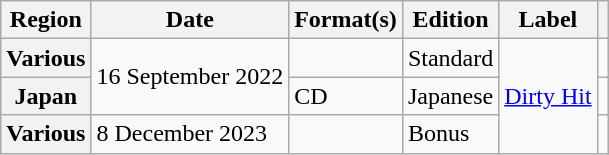<table class="wikitable plainrowheaders">
<tr>
<th scope="col">Region</th>
<th scope="col">Date</th>
<th scope="col">Format(s)</th>
<th scope="col">Edition</th>
<th scope="col">Label</th>
<th scope="col"></th>
</tr>
<tr>
<th scope="row">Various</th>
<td rowspan="2">16 September 2022</td>
<td></td>
<td>Standard</td>
<td rowspan="3"><a href='#'>Dirty Hit</a></td>
<td style="text-align:center"></td>
</tr>
<tr>
<th scope="row">Japan</th>
<td>CD</td>
<td>Japanese</td>
<td></td>
</tr>
<tr>
<th scope="row">Various</th>
<td>8 December 2023</td>
<td></td>
<td>Bonus</td>
<td style="text-align:center"></td>
</tr>
</table>
